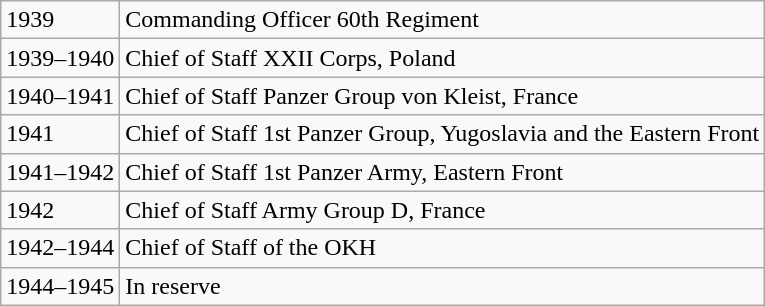<table class="wikitable" style="text-align:left">
<tr>
<td>1939</td>
<td>Commanding Officer 60th Regiment</td>
</tr>
<tr>
<td>1939–1940</td>
<td>Chief of Staff XXII Corps, Poland</td>
</tr>
<tr>
<td>1940–1941</td>
<td>Chief of Staff Panzer Group von Kleist, France</td>
</tr>
<tr>
<td>1941</td>
<td>Chief of Staff 1st Panzer Group, Yugoslavia and the Eastern Front</td>
</tr>
<tr>
<td>1941–1942</td>
<td>Chief of Staff 1st Panzer Army, Eastern Front</td>
</tr>
<tr>
<td>1942</td>
<td>Chief of Staff Army Group D, France</td>
</tr>
<tr>
<td>1942–1944</td>
<td>Chief of Staff of the OKH</td>
</tr>
<tr>
<td>1944–1945</td>
<td>In reserve</td>
</tr>
</table>
